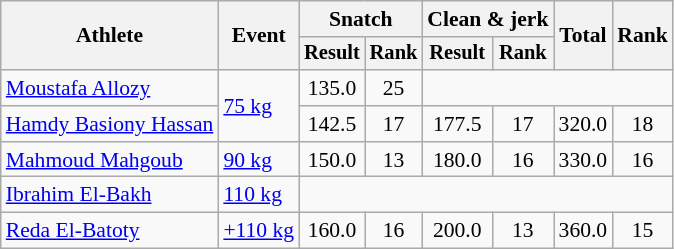<table class="wikitable" style="font-size:90%">
<tr>
<th rowspan="2">Athlete</th>
<th rowspan="2">Event</th>
<th colspan="2">Snatch</th>
<th colspan="2">Clean & jerk</th>
<th rowspan="2">Total</th>
<th rowspan="2">Rank</th>
</tr>
<tr style="font-size:95%">
<th>Result</th>
<th>Rank</th>
<th>Result</th>
<th>Rank</th>
</tr>
<tr align=center>
<td align=left><a href='#'>Moustafa Allozy</a></td>
<td align=left rowspan=2><a href='#'>75 kg</a></td>
<td>135.0</td>
<td>25</td>
<td colspan=4></td>
</tr>
<tr align=center>
<td align=left><a href='#'>Hamdy Basiony Hassan</a></td>
<td>142.5</td>
<td>17</td>
<td>177.5</td>
<td>17</td>
<td>320.0</td>
<td>18</td>
</tr>
<tr align=center>
<td align=left><a href='#'>Mahmoud Mahgoub</a></td>
<td align=left><a href='#'>90 kg</a></td>
<td>150.0</td>
<td>13</td>
<td>180.0</td>
<td>16</td>
<td>330.0</td>
<td>16</td>
</tr>
<tr align=center>
<td align=left><a href='#'>Ibrahim El-Bakh</a></td>
<td align=left><a href='#'>110 kg</a></td>
<td colspan=6></td>
</tr>
<tr align=center>
<td align=left><a href='#'>Reda El-Batoty</a></td>
<td align=left><a href='#'>+110 kg</a></td>
<td>160.0</td>
<td>16</td>
<td>200.0</td>
<td>13</td>
<td>360.0</td>
<td>15</td>
</tr>
</table>
